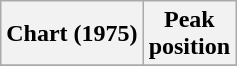<table class="wikitable sortable plainrowheaders" style="text-align:center">
<tr>
<th scope="col">Chart (1975)</th>
<th scope="col">Peak<br> position</th>
</tr>
<tr>
</tr>
</table>
